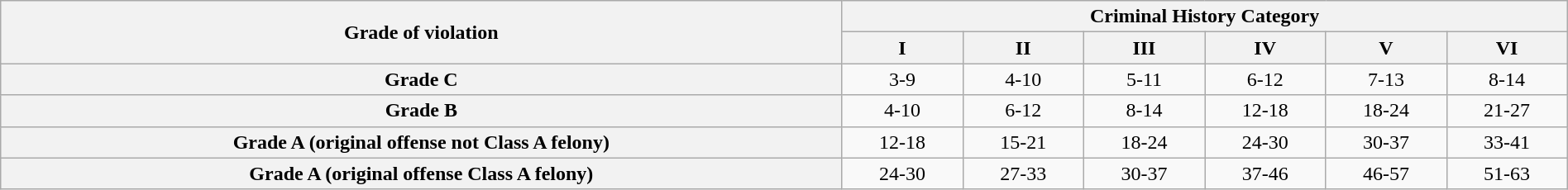<table class="wikitable" style="text-align:center; width:100%;">
<tr>
<th rowspan=2>Grade of violation</th>
<th colspan="6" style="text-align:center;">Criminal History Category</th>
</tr>
<tr>
<th>I</th>
<th>II</th>
<th>III</th>
<th>IV</th>
<th>V</th>
<th>VI</th>
</tr>
<tr>
<th>Grade C</th>
<td>3-9</td>
<td>4-10</td>
<td>5-11</td>
<td>6-12</td>
<td>7-13</td>
<td>8-14</td>
</tr>
<tr>
<th>Grade B</th>
<td>4-10</td>
<td>6-12</td>
<td>8-14</td>
<td>12-18</td>
<td>18-24</td>
<td>21-27</td>
</tr>
<tr>
<th>Grade A (original offense not Class A felony)</th>
<td>12-18</td>
<td>15-21</td>
<td>18-24</td>
<td>24-30</td>
<td>30-37</td>
<td>33-41</td>
</tr>
<tr>
<th>Grade A (original offense Class A felony)</th>
<td>24-30</td>
<td>27-33</td>
<td>30-37</td>
<td>37-46</td>
<td>46-57</td>
<td>51-63</td>
</tr>
</table>
